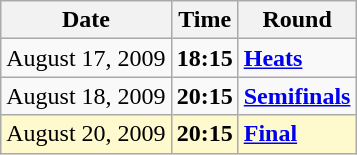<table class="wikitable">
<tr>
<th>Date</th>
<th>Time</th>
<th>Round</th>
</tr>
<tr>
<td>August 17, 2009</td>
<td><strong>18:15</strong></td>
<td><strong><a href='#'>Heats</a></strong></td>
</tr>
<tr>
<td>August 18, 2009</td>
<td><strong>20:15</strong></td>
<td><strong><a href='#'>Semifinals</a></strong></td>
</tr>
<tr style=background:lemonchiffon>
<td>August 20, 2009</td>
<td><strong>20:15</strong></td>
<td><strong><a href='#'>Final</a></strong></td>
</tr>
</table>
